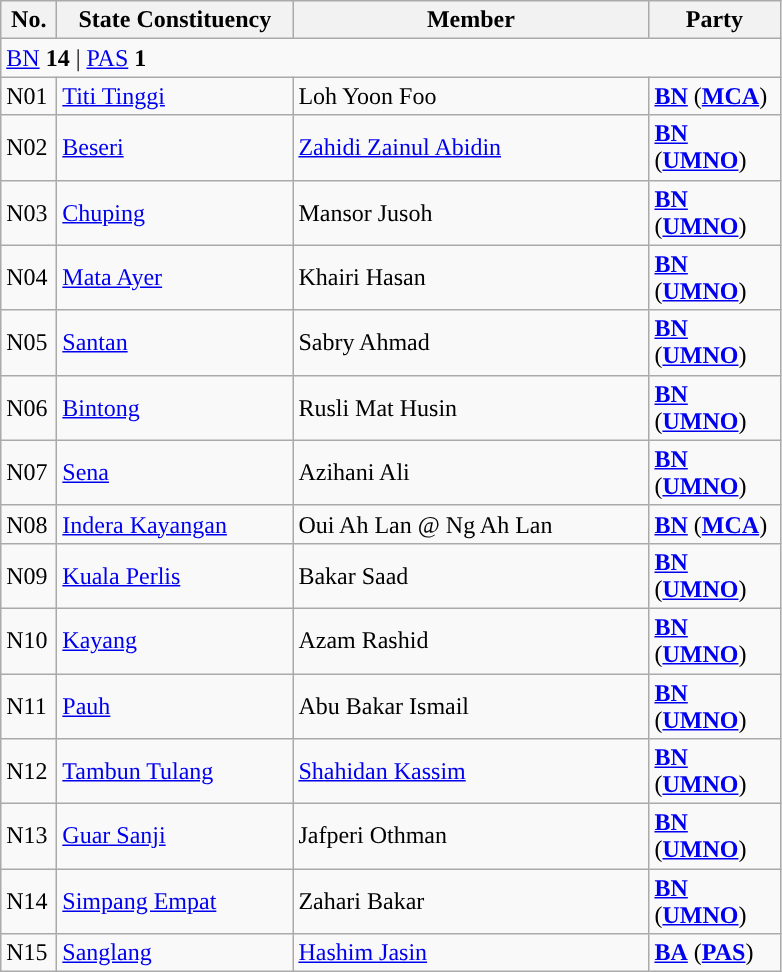<table class="wikitable sortable">
<tr>
<th style="width:30px;">No.</th>
<th style="width:150px;">State Constituency</th>
<th style="width:230px;">Member</th>
<th style="width:80px;">Party</th>
</tr>
<tr>
<td colspan="4"><a href='#'>BN</a> <strong>14</strong> | <a href='#'>PAS</a> <strong>1</strong></td>
</tr>
<tr>
<td>N01</td>
<td><a href='#'>Titi Tinggi</a></td>
<td>Loh Yoon Foo</td>
<td><strong><a href='#'>BN</a></strong> (<strong><a href='#'>MCA</a></strong>)</td>
</tr>
<tr>
<td>N02</td>
<td><a href='#'>Beseri</a></td>
<td><a href='#'>Zahidi Zainul Abidin</a></td>
<td><strong><a href='#'>BN</a></strong> (<strong><a href='#'>UMNO</a></strong>)</td>
</tr>
<tr>
<td>N03</td>
<td><a href='#'>Chuping</a></td>
<td>Mansor Jusoh</td>
<td><strong><a href='#'>BN</a></strong> (<strong><a href='#'>UMNO</a></strong>)</td>
</tr>
<tr>
<td>N04</td>
<td><a href='#'>Mata Ayer</a></td>
<td>Khairi Hasan</td>
<td><strong><a href='#'>BN</a></strong> (<strong><a href='#'>UMNO</a></strong>)</td>
</tr>
<tr>
<td>N05</td>
<td><a href='#'>Santan</a></td>
<td>Sabry Ahmad</td>
<td><strong><a href='#'>BN</a></strong> (<strong><a href='#'>UMNO</a></strong>)</td>
</tr>
<tr>
<td>N06</td>
<td><a href='#'>Bintong</a></td>
<td>Rusli Mat Husin</td>
<td><strong><a href='#'>BN</a></strong> (<strong><a href='#'>UMNO</a></strong>)</td>
</tr>
<tr>
<td>N07</td>
<td><a href='#'>Sena</a></td>
<td>Azihani Ali</td>
<td><strong><a href='#'>BN</a></strong> (<strong><a href='#'>UMNO</a></strong>)</td>
</tr>
<tr>
<td>N08</td>
<td><a href='#'>Indera Kayangan</a></td>
<td>Oui Ah Lan @ Ng Ah Lan</td>
<td><strong><a href='#'>BN</a></strong> (<strong><a href='#'>MCA</a></strong>)</td>
</tr>
<tr>
<td>N09</td>
<td><a href='#'>Kuala Perlis</a></td>
<td>Bakar Saad</td>
<td><strong><a href='#'>BN</a></strong> (<strong><a href='#'>UMNO</a></strong>)</td>
</tr>
<tr>
<td>N10</td>
<td><a href='#'>Kayang</a></td>
<td>Azam Rashid</td>
<td><strong><a href='#'>BN</a></strong> (<strong><a href='#'>UMNO</a></strong>)</td>
</tr>
<tr>
<td>N11</td>
<td><a href='#'>Pauh</a></td>
<td>Abu Bakar Ismail</td>
<td><strong><a href='#'>BN</a></strong> (<strong><a href='#'>UMNO</a></strong>)</td>
</tr>
<tr>
<td>N12</td>
<td><a href='#'>Tambun Tulang</a></td>
<td><a href='#'>Shahidan Kassim</a></td>
<td><strong><a href='#'>BN</a></strong> (<strong><a href='#'>UMNO</a></strong>)</td>
</tr>
<tr>
<td>N13</td>
<td><a href='#'>Guar Sanji</a></td>
<td>Jafperi Othman</td>
<td><strong><a href='#'>BN</a></strong> (<strong><a href='#'>UMNO</a></strong>)</td>
</tr>
<tr>
<td>N14</td>
<td><a href='#'>Simpang Empat</a></td>
<td>Zahari Bakar</td>
<td><strong><a href='#'>BN</a></strong> (<strong><a href='#'>UMNO</a></strong>)</td>
</tr>
<tr>
<td>N15</td>
<td><a href='#'>Sanglang</a></td>
<td><a href='#'>Hashim Jasin</a></td>
<td><strong><a href='#'>BA</a></strong> (<strong><a href='#'>PAS</a></strong>)</td>
</tr>
</table>
